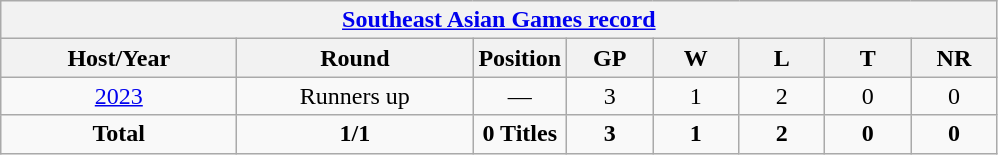<table class="wikitable" style="text-align: center;">
<tr>
<th colspan=8><a href='#'>Southeast Asian Games record</a></th>
</tr>
<tr>
<th width=150>Host/Year</th>
<th width=150>Round</th>
<th width=50>Position</th>
<th width=50>GP</th>
<th width=50>W</th>
<th width=50>L</th>
<th width=50>T</th>
<th width=50>NR</th>
</tr>
<tr>
<td> <a href='#'>2023</a></td>
<td>Runners up</td>
<td>—</td>
<td>3</td>
<td>1</td>
<td>2</td>
<td>0</td>
<td>0</td>
</tr>
<tr>
<td><strong>Total</strong></td>
<td><strong>1/1</strong></td>
<td><strong>0 Titles</strong></td>
<td><strong>3</strong></td>
<td><strong>1</strong></td>
<td><strong>2</strong></td>
<td><strong>0</strong></td>
<td><strong>0</strong></td>
</tr>
</table>
